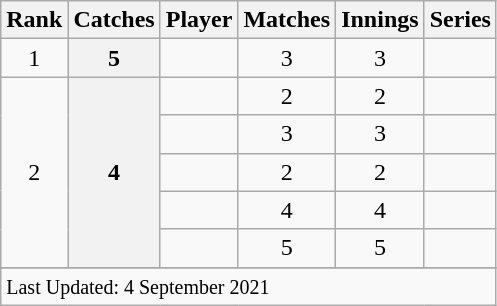<table class="wikitable plainrowheaders sortable">
<tr>
<th scope=col>Rank</th>
<th scope=col>Catches</th>
<th scope=col>Player</th>
<th scope=col>Matches</th>
<th scope=col>Innings</th>
<th scope=col>Series</th>
</tr>
<tr>
<td align=center>1</td>
<th scope=row style=text-align:center;>5</th>
<td></td>
<td align=center>3</td>
<td align=center>3</td>
<td></td>
</tr>
<tr>
<td align=center rowspan=5>2</td>
<th scope=row style=text-align:center; rowspan=5>4</th>
<td></td>
<td align=center>2</td>
<td align=center>2</td>
<td></td>
</tr>
<tr>
<td> </td>
<td align=center>3</td>
<td align=center>3</td>
<td></td>
</tr>
<tr>
<td> </td>
<td align=center>2</td>
<td align=center>2</td>
<td></td>
</tr>
<tr>
<td></td>
<td align=center>4</td>
<td align=center>4</td>
<td></td>
</tr>
<tr>
<td></td>
<td align=center>5</td>
<td align=center>5</td>
<td></td>
</tr>
<tr>
</tr>
<tr class=sortbottom>
<td colspan=6><small>Last Updated: 4 September 2021</small></td>
</tr>
</table>
